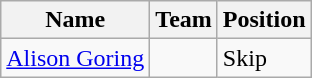<table class="wikitable">
<tr>
<th><strong>Name</strong></th>
<th><strong>Team</strong></th>
<th><strong>Position</strong></th>
</tr>
<tr>
<td><a href='#'>Alison Goring</a> </td>
<td></td>
<td>Skip</td>
</tr>
</table>
